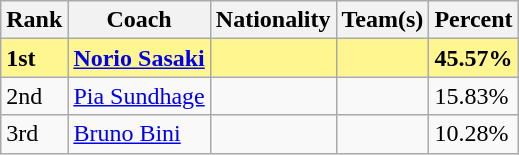<table class="wikitable">
<tr>
<th>Rank</th>
<th>Coach</th>
<th>Nationality</th>
<th>Team(s)</th>
<th>Percent</th>
</tr>
<tr style="background-color: #FFF68F; font-weight: bold;">
<td>1st</td>
<td><a href='#'>Norio Sasaki</a></td>
<td></td>
<td></td>
<td>45.57%</td>
</tr>
<tr>
<td>2nd</td>
<td><a href='#'>Pia Sundhage</a></td>
<td></td>
<td></td>
<td>15.83%</td>
</tr>
<tr>
<td>3rd</td>
<td><a href='#'>Bruno Bini</a></td>
<td></td>
<td></td>
<td>10.28%</td>
</tr>
</table>
